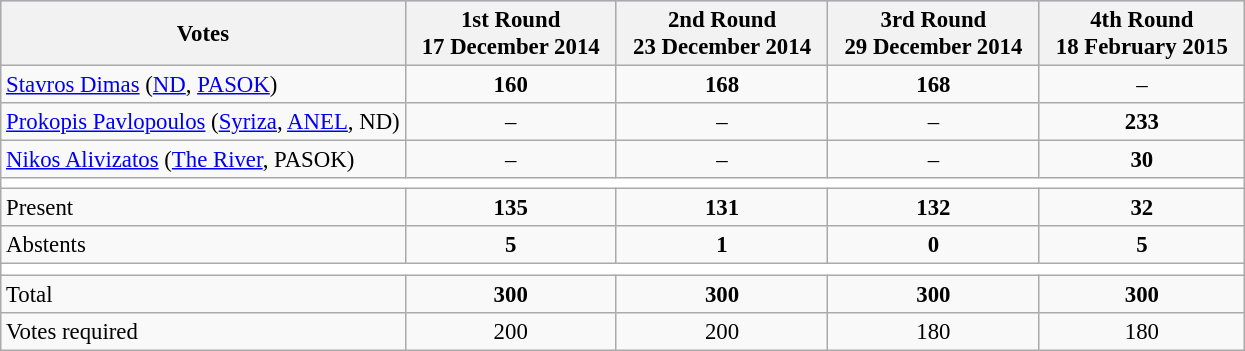<table class="wikitable" style="text-align: left; font-size:95%">
<tr bgcolor="#ccccff">
<th>Votes</th>
<th>  1st Round  <br>  17 December 2014  </th>
<th>  2nd Round  <br>  23 December 2014  </th>
<th>  3rd Round  <br>  29 December 2014  </th>
<th>  4th Round  <br>  18 February 2015  </th>
</tr>
<tr>
<td><a href='#'>Stavros Dimas</a> (<a href='#'>ND</a>, <a href='#'>PASOK</a>)</td>
<td align="center"><strong>160</strong></td>
<td align="center"><strong>168</strong></td>
<td align="center"><strong>168</strong></td>
<td align="center">–</td>
</tr>
<tr>
<td><a href='#'>Prokopis Pavlopoulos</a> (<a href='#'>Syriza</a>, <a href='#'>ANEL</a>, ND)</td>
<td align="center">–</td>
<td align="center">–</td>
<td align="center">–</td>
<td align="center"><strong>233</strong></td>
</tr>
<tr>
<td><a href='#'>Nikos Alivizatos</a> (<a href='#'>The River</a>, PASOK)</td>
<td align="center">–</td>
<td align="center">–</td>
<td align="center">–</td>
<td align="center"><strong>30</strong></td>
</tr>
<tr>
<td colspan=10 style="text-align: center;" bgcolor=white></td>
</tr>
<tr>
<td>Present</td>
<td align="center"><strong>135</strong></td>
<td align="center"><strong>131</strong></td>
<td align="center"><strong>132</strong></td>
<td align="center"><strong>32</strong></td>
</tr>
<tr>
<td>Abstents</td>
<td align="center"><strong>5</strong></td>
<td align="center"><strong>1</strong></td>
<td align="center"><strong>0</strong></td>
<td align="center"><strong>5</strong></td>
</tr>
<tr>
<td colspan=10 style="text-align: center;" bgcolor=white></td>
</tr>
<tr>
<td>Total</td>
<td align="center"><strong>300</strong></td>
<td align="center"><strong>300</strong></td>
<td align="center"><strong>300</strong></td>
<td align="center"><strong>300</strong></td>
</tr>
<tr>
<td>Votes required</td>
<td align="center">200</td>
<td align="center">200</td>
<td align="center">180</td>
<td align="center">180</td>
</tr>
</table>
